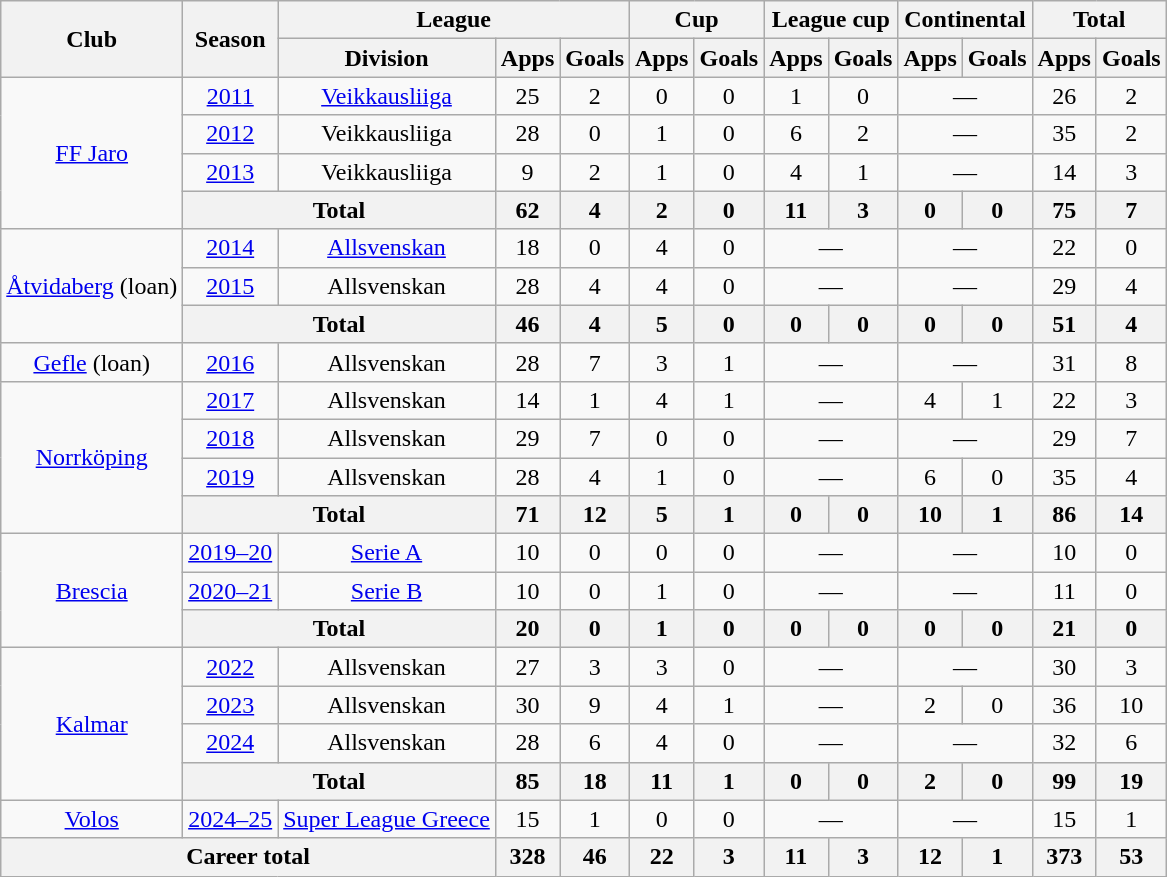<table class="wikitable" style="text-align:center">
<tr>
<th rowspan="2">Club</th>
<th rowspan="2">Season</th>
<th colspan="3">League</th>
<th colspan="2">Cup</th>
<th colspan="2">League cup</th>
<th colspan="2">Continental</th>
<th colspan="2">Total</th>
</tr>
<tr>
<th>Division</th>
<th>Apps</th>
<th>Goals</th>
<th>Apps</th>
<th>Goals</th>
<th>Apps</th>
<th>Goals</th>
<th>Apps</th>
<th>Goals</th>
<th>Apps</th>
<th>Goals</th>
</tr>
<tr>
<td rowspan="4"><a href='#'>FF Jaro</a></td>
<td><a href='#'>2011</a></td>
<td><a href='#'>Veikkausliiga</a></td>
<td>25</td>
<td>2</td>
<td>0</td>
<td>0</td>
<td>1</td>
<td>0</td>
<td colspan="2">—</td>
<td>26</td>
<td>2</td>
</tr>
<tr>
<td><a href='#'>2012</a></td>
<td>Veikkausliiga</td>
<td>28</td>
<td>0</td>
<td>1</td>
<td>0</td>
<td>6</td>
<td>2</td>
<td colspan="2">—</td>
<td>35</td>
<td>2</td>
</tr>
<tr>
<td><a href='#'>2013</a></td>
<td>Veikkausliiga</td>
<td>9</td>
<td>2</td>
<td>1</td>
<td>0</td>
<td>4</td>
<td>1</td>
<td colspan="2">—</td>
<td>14</td>
<td>3</td>
</tr>
<tr>
<th colspan="2">Total</th>
<th>62</th>
<th>4</th>
<th>2</th>
<th>0</th>
<th>11</th>
<th>3</th>
<th>0</th>
<th>0</th>
<th>75</th>
<th>7</th>
</tr>
<tr>
<td rowspan="3"><a href='#'>Åtvidaberg</a> (loan)</td>
<td><a href='#'>2014</a></td>
<td><a href='#'>Allsvenskan</a></td>
<td>18</td>
<td>0</td>
<td>4</td>
<td>0</td>
<td colspan="2">—</td>
<td colspan="2">—</td>
<td>22</td>
<td>0</td>
</tr>
<tr>
<td><a href='#'>2015</a></td>
<td>Allsvenskan</td>
<td>28</td>
<td>4</td>
<td>4</td>
<td>0</td>
<td colspan="2">—</td>
<td colspan="2">—</td>
<td>29</td>
<td>4</td>
</tr>
<tr>
<th colspan="2">Total</th>
<th>46</th>
<th>4</th>
<th>5</th>
<th>0</th>
<th>0</th>
<th>0</th>
<th>0</th>
<th>0</th>
<th>51</th>
<th>4</th>
</tr>
<tr>
<td><a href='#'>Gefle</a> (loan)</td>
<td><a href='#'>2016</a></td>
<td>Allsvenskan</td>
<td>28</td>
<td>7</td>
<td>3</td>
<td>1</td>
<td colspan="2">—</td>
<td colspan="2">—</td>
<td>31</td>
<td>8</td>
</tr>
<tr>
<td rowspan="4"><a href='#'>Norrköping</a></td>
<td><a href='#'>2017</a></td>
<td>Allsvenskan</td>
<td>14</td>
<td>1</td>
<td>4</td>
<td>1</td>
<td colspan="2">—</td>
<td>4</td>
<td>1</td>
<td>22</td>
<td>3</td>
</tr>
<tr>
<td><a href='#'>2018</a></td>
<td>Allsvenskan</td>
<td>29</td>
<td>7</td>
<td>0</td>
<td>0</td>
<td colspan="2">—</td>
<td colspan="2">—</td>
<td>29</td>
<td>7</td>
</tr>
<tr>
<td><a href='#'>2019</a></td>
<td>Allsvenskan</td>
<td>28</td>
<td>4</td>
<td>1</td>
<td>0</td>
<td colspan="2">—</td>
<td>6</td>
<td>0</td>
<td>35</td>
<td>4</td>
</tr>
<tr>
<th colspan="2">Total</th>
<th>71</th>
<th>12</th>
<th>5</th>
<th>1</th>
<th>0</th>
<th>0</th>
<th>10</th>
<th>1</th>
<th>86</th>
<th>14</th>
</tr>
<tr>
<td rowspan="3"><a href='#'>Brescia</a></td>
<td><a href='#'>2019–20</a></td>
<td><a href='#'>Serie A</a></td>
<td>10</td>
<td>0</td>
<td>0</td>
<td>0</td>
<td colspan="2">—</td>
<td colspan="2">—</td>
<td>10</td>
<td>0</td>
</tr>
<tr>
<td><a href='#'>2020–21</a></td>
<td><a href='#'>Serie B</a></td>
<td>10</td>
<td>0</td>
<td>1</td>
<td>0</td>
<td colspan="2">—</td>
<td colspan="2">—</td>
<td>11</td>
<td>0</td>
</tr>
<tr>
<th colspan="2">Total</th>
<th>20</th>
<th>0</th>
<th>1</th>
<th>0</th>
<th>0</th>
<th>0</th>
<th>0</th>
<th>0</th>
<th>21</th>
<th>0</th>
</tr>
<tr>
<td rowspan="4"><a href='#'>Kalmar</a></td>
<td><a href='#'>2022</a></td>
<td>Allsvenskan</td>
<td>27</td>
<td>3</td>
<td>3</td>
<td>0</td>
<td colspan="2">—</td>
<td colspan="2">—</td>
<td>30</td>
<td>3</td>
</tr>
<tr>
<td><a href='#'>2023</a></td>
<td>Allsvenskan</td>
<td>30</td>
<td>9</td>
<td>4</td>
<td>1</td>
<td colspan="2">—</td>
<td>2</td>
<td>0</td>
<td>36</td>
<td>10</td>
</tr>
<tr>
<td><a href='#'>2024</a></td>
<td>Allsvenskan</td>
<td>28</td>
<td>6</td>
<td>4</td>
<td>0</td>
<td colspan="2">—</td>
<td colspan="2">—</td>
<td>32</td>
<td>6</td>
</tr>
<tr>
<th colspan="2">Total</th>
<th>85</th>
<th>18</th>
<th>11</th>
<th>1</th>
<th>0</th>
<th>0</th>
<th>2</th>
<th>0</th>
<th>99</th>
<th>19</th>
</tr>
<tr>
<td><a href='#'>Volos</a></td>
<td><a href='#'>2024–25</a></td>
<td><a href='#'>Super League Greece</a></td>
<td>15</td>
<td>1</td>
<td>0</td>
<td>0</td>
<td colspan="2">—</td>
<td colspan="2">—</td>
<td>15</td>
<td>1</td>
</tr>
<tr>
<th colspan="3">Career total</th>
<th>328</th>
<th>46</th>
<th>22</th>
<th>3</th>
<th>11</th>
<th>3</th>
<th>12</th>
<th>1</th>
<th>373</th>
<th>53</th>
</tr>
</table>
